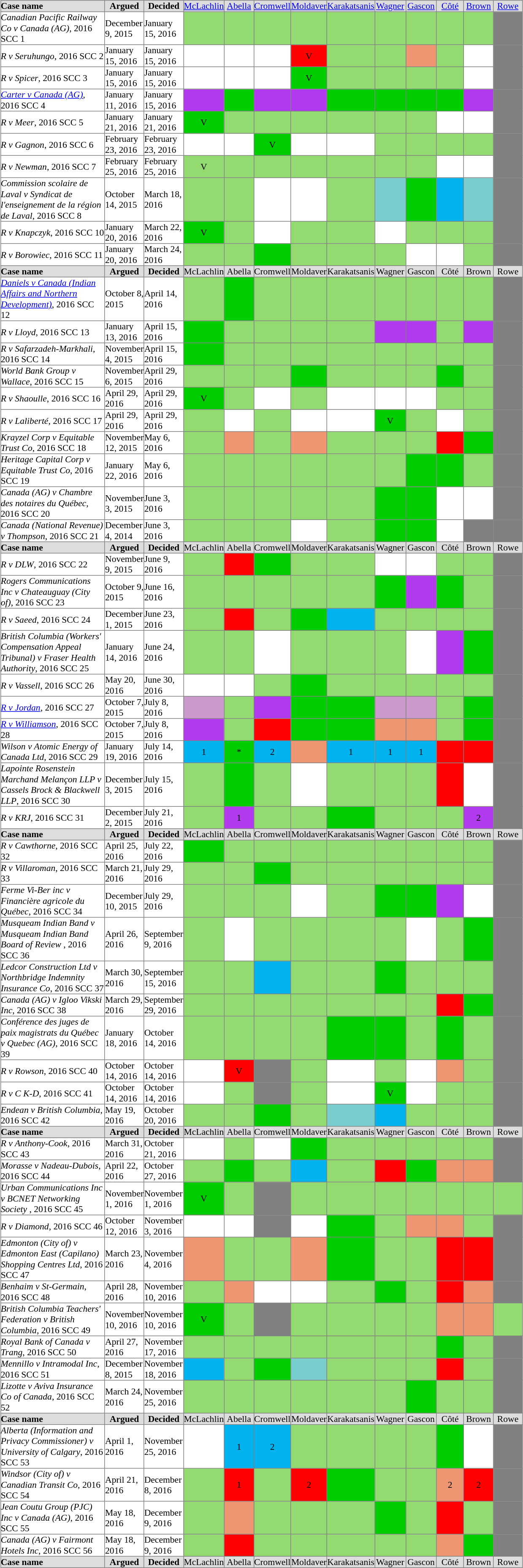<table cellpadding="0" cellspacing="1" border="1"  style="margin:auto; border-collapse:collapse; font-size:90%; width:825px;">
<tr style="text-align:center;">
<th style="background:#ddd; text-align:left;">Case name</th>
<th style="background:#ddd; width:50px;">Argued</th>
<th style="background:#ddd; width:50px;">Decided</th>
<td style="background:#ddd; width:50px;"><a href='#'>McLachlin</a></td>
<td style="background:#ddd; width:50px;"><a href='#'>Abella</a></td>
<td style="background:#ddd; width:50px;"><a href='#'>Cromwell</a></td>
<td style="background:#ddd; width:50px;"><a href='#'>Moldaver</a></td>
<td style="background:#ddd; width:50px;"><a href='#'>Karakatsanis</a></td>
<td style="background:#ddd; width:50px;"><a href='#'>Wagner</a></td>
<td style="background:#ddd; width:50px;"><a href='#'>Gascon</a></td>
<td style="background:#ddd; width:50px;"><a href='#'>Côté</a></td>
<td style="background:#ddd; width:50px;"><a href='#'>Brown</a></td>
<td style="background:#ddd; width:50px;"><a href='#'>Rowe</a></td>
</tr>
<tr align=center>
<td style="width:200px; text-align:left;"><em>Canadian Pacific Railway Co v Canada (AG)</em>, 2016 SCC 1 </td>
<td align=left>December 9, 2015</td>
<td align=left>January 15, 2016</td>
<td style="background:#93db70"></td>
<td style="background:#93db70"></td>
<td style="background:#93db70"></td>
<td style="background:#93db70"></td>
<td style="background:#93db70"></td>
<td style="background:#93db70"></td>
<td style="background:#93db70"></td>
<td style="background:#93db70"></td>
<td style="background:#93db70"></td>
<td style="background:grey"></td>
</tr>
<tr align=center>
<td style="width:200px; text-align:left;"><em>R v Seruhungo</em>, 2016 SCC 2 </td>
<td align=left>January 15, 2016</td>
<td align=left>January 15, 2016</td>
<td style="background:#"></td>
<td style="background:#"></td>
<td style="background:#"></td>
<td style="background:#f00;text-align:center;">V</td>
<td style="background:#93db70"></td>
<td style="background:#93db70"></td>
<td style="background:#ee9572"></td>
<td style="background:#93db70"></td>
<td style="background:#"></td>
<td style="background:grey"></td>
</tr>
<tr align=center>
<td style="width:200px; text-align:left;"><em>R v Spicer</em>, 2016 SCC 3 </td>
<td align=left>January 15, 2016</td>
<td align=left>January 15, 2016</td>
<td style="background:#"></td>
<td style="background:#"></td>
<td style="background:#"></td>
<td style="background:#00cd00;text-align:center;">V</td>
<td style="background:#93db70"></td>
<td style="background:#93db70"></td>
<td style="background:#93db70"></td>
<td style="background:#93db70"></td>
<td style="background:#"></td>
<td style="background:grey"></td>
</tr>
<tr align=center>
<td style="width:200px; text-align:left;"><em><a href='#'>Carter v Canada (AG)</a></em>, 2016 SCC 4 </td>
<td align=left>January 11, 2016</td>
<td align=left>January 15, 2016</td>
<td style="background:#b23aee"></td>
<td style="background:#00cd00"></td>
<td style="background:#b23aee"></td>
<td style="background:#b23aee"></td>
<td style="background:#00cd00"></td>
<td style="background:#00cd00"></td>
<td style="background:#00cd00"></td>
<td style="background:#00cd00"></td>
<td style="background:#b23aee"></td>
<td style="background:grey"></td>
</tr>
<tr align=center>
<td style="width:200px; text-align:left;"><em>R v Meer</em>, 2016 SCC 5 </td>
<td align=left>January 21, 2016</td>
<td align=left>January 21, 2016</td>
<td style="background:#00cd00;text-align:center;">V</td>
<td style="background:#93db70"></td>
<td style="background:#93db70"></td>
<td style="background:#93db70"></td>
<td style="background:#93db70"></td>
<td style="background:#93db70"></td>
<td style="background:#93db70"></td>
<td style="background:#"></td>
<td style="background:#"></td>
<td style="background:grey"></td>
</tr>
<tr align=center>
<td style="width:200px; text-align:left;"><em>R v Gagnon</em>, 2016 SCC 6 </td>
<td align=left>February 23, 2016</td>
<td align=left>February 23, 2016</td>
<td style="background:#"></td>
<td style="background:#"></td>
<td style="background:#00cd00;text-align:center;">V</td>
<td style="background:#"></td>
<td style="background:#"></td>
<td style="background:#93db70"></td>
<td style="background:#93db70"></td>
<td style="background:#93db70"></td>
<td style="background:#93db70"></td>
<td style="background:grey"></td>
</tr>
<tr align=center>
<td style="width:200px; text-align:left;"><em>R v Newman</em>, 2016 SCC 7 </td>
<td align=left>February 25, 2016</td>
<td align=left>February 25, 2016</td>
<td style="background:#93db70;text-align:center;">V</td>
<td style="background:#93db70"></td>
<td style="background:#93db70"></td>
<td style="background:#93db70"></td>
<td style="background:#93db70"></td>
<td style="background:#93db70"></td>
<td style="background:#93db70"></td>
<td style="background:#"></td>
<td style="background:#"></td>
<td style="background:grey"></td>
</tr>
<tr align=center>
<td style="width:200px; text-align:left;"><em>Commission scolaire de Laval v Syndicat de l'enseignement de la région de Laval</em>, 2016 SCC 8 </td>
<td align=left>October 14, 2015</td>
<td align=left>March 18, 2016</td>
<td style="background:#93db70;"></td>
<td style="background:#93db70;"></td>
<td style="background:#"></td>
<td style="background:#"></td>
<td style="background:#93db70;"></td>
<td style="background:#79cdcd"></td>
<td style="background:#00cd00;"></td>
<td style="background:#00b2ee;"></td>
<td style="background:#79cdcd"></td>
<td style="background:grey"></td>
</tr>
<tr align=center>
<td style="width:200px; text-align:left;"><em>R v Knapczyk</em>, 2016 SCC 10 </td>
<td align=left>January 20, 2016</td>
<td align=left>March 22, 2016</td>
<td style="background:#00cd00;text-align:center;">V</td>
<td style="background:#93db70"></td>
<td style="background:#"></td>
<td style="background:#93db70"></td>
<td style="background:#93db70"></td>
<td style="background:#"></td>
<td style="background:#93db70"></td>
<td style="background:#93db70"></td>
<td style="background:#93db70"></td>
<td style="background:grey"></td>
</tr>
<tr align=center>
<td style="width:200px; text-align:left;"><em>R v Borowiec</em>, 2016 SCC 11 </td>
<td align=left>January 20, 2016</td>
<td align=left>March 24, 2016</td>
<td style="background:#93db70"></td>
<td style="background:#93db70"></td>
<td style="background:#00cd00"></td>
<td style="background:#93db70"></td>
<td style="background:#93db70"></td>
<td style="background:#93db70"></td>
<td style="background:#"></td>
<td style="background:#"></td>
<td style="background:#93db70"></td>
<td style="background:grey"></td>
</tr>
<tr style="text-align:center;">
<th style="background:#ddd; text-align:left;">Case name</th>
<th style="background:#ddd; width:50px;">Argued</th>
<th style="background:#ddd; width:50px;">Decided</th>
<td style="background:#ddd; width:50px;">McLachlin</td>
<td style="background:#ddd; width:50px;">Abella</td>
<td style="background:#ddd; width:50px;">Cromwell</td>
<td style="background:#ddd; width:50px;">Moldaver</td>
<td style="background:#ddd; width:50px;">Karakatsanis</td>
<td style="background:#ddd; width:50px;">Wagner</td>
<td style="background:#ddd; width:50px;">Gascon</td>
<td style="background:#ddd; width:50px;">Côté</td>
<td style="background:#ddd; width:50px;">Brown</td>
<td style="background:#ddd; width:50px;">Rowe</td>
</tr>
<tr align=center>
<td style="width:200px; text-align:left;"><em><a href='#'>Daniels v Canada (Indian Affairs and Northern Development)</a></em>, 2016 SCC 12 </td>
<td align=left>October 8, 2015</td>
<td align=left>April 14, 2016</td>
<td style="background:#93db70"></td>
<td style="background:#00cd00"></td>
<td style="background:#93db70"></td>
<td style="background:#93db70"></td>
<td style="background:#93db70"></td>
<td style="background:#93db70"></td>
<td style="background:#93db70"></td>
<td style="background:#93db70"></td>
<td style="background:#93db70"></td>
<td style="background:grey"></td>
</tr>
<tr align=center>
<td style="width:200px; text-align:left;"><em>R v Lloyd</em>, 2016 SCC 13 </td>
<td align=left>January 13, 2016</td>
<td align=left>April 15, 2016</td>
<td style="background:#00cd00"></td>
<td style="background:#93db70"></td>
<td style="background:#93db70"></td>
<td style="background:#93db70"></td>
<td style="background:#93db70"></td>
<td style="background:#b23aee"></td>
<td style="background:#b23aee"></td>
<td style="background:#93db70"></td>
<td style="background:#b23aee"></td>
<td style="background:grey"></td>
</tr>
<tr align=center>
<td style="width:200px; text-align:left;"><em>R v Safarzadeh-Markhali</em>, 2016 SCC 14 </td>
<td align=left>November 4, 2015</td>
<td align=left>April 15, 2016</td>
<td style="background:#00cd00"></td>
<td style="background:#93db70"></td>
<td style="background:#93db70"></td>
<td style="background:#93db70"></td>
<td style="background:#93db70"></td>
<td style="background:#93db70"></td>
<td style="background:#93db70"></td>
<td style="background:#93db70"></td>
<td style="background:#93db70"></td>
<td style="background:grey"></td>
</tr>
<tr align=center>
<td style="width:200px; text-align:left;"><em>World Bank Group v Wallace</em>, 2016 SCC 15 </td>
<td align=left>November 6, 2015</td>
<td align=left>April 29, 2016</td>
<td style="background:#93db70"></td>
<td style="background:#93db70"></td>
<td style="background:#93db70"></td>
<td style="background:#00cd00"></td>
<td style="background:#93db70"></td>
<td style="background:#93db70"></td>
<td style="background:#93db70"></td>
<td style="background:#00cd00"></td>
<td style="background:#93db70"></td>
<td style="background:grey"></td>
</tr>
<tr align=center>
<td style="width:200px; text-align:left;"><em>R v Shaoulle</em>, 2016 SCC 16 </td>
<td align=left>April 29, 2016</td>
<td align=left>April 29, 2016</td>
<td style="background:#00cd00;text-align:center;">V</td>
<td style="background:#93db70"></td>
<td style="background:#"></td>
<td style="background:#93db70"></td>
<td style="background:#"></td>
<td style="background:#"></td>
<td style="background:#"></td>
<td style="background:#93db70"></td>
<td style="background:#93db70"></td>
<td style="background:grey"></td>
</tr>
<tr align=center>
<td style="width:200px; text-align:left;"><em>R v Laliberté</em>, 2016 SCC 17 </td>
<td align=left>April 29, 2016</td>
<td align=left>April 29, 2016</td>
<td style="background:#93db70"></td>
<td style="background:#"></td>
<td style="background:#93db70"></td>
<td style="background:#"></td>
<td style="background:#"></td>
<td style="background:#00cd00;text-align:center;">V</td>
<td style="background:#93db70"></td>
<td style="background:#"></td>
<td style="background:#93db70"></td>
<td style="background:grey"></td>
</tr>
<tr align=center>
<td style="width:200px; text-align:left;"><em>Krayzel Corp v Equitable Trust Co</em>, 2016 SCC 18 </td>
<td align=left>November 12, 2015</td>
<td align=left>May 6, 2016</td>
<td style="background:#93db70"></td>
<td style="background:#ee9572"></td>
<td style="background:#93db70"></td>
<td style="background:#ee9572"></td>
<td style="background:#93db70"></td>
<td style="background:#93db70"></td>
<td style="background:#93db70"></td>
<td style="background:#f00"></td>
<td style="background:#00cd00"></td>
<td style="background:grey"></td>
</tr>
<tr align=center>
<td style="width:200px; text-align:left;"><em>Heritage Capital Corp v Equitable Trust Co</em>, 2016 SCC 19 </td>
<td align=left>January 22, 2016</td>
<td align=left>May 6, 2016</td>
<td style="background:#93db70"></td>
<td style="background:#93db70"></td>
<td style="background:#93db70"></td>
<td style="background:#93db70"></td>
<td style="background:#93db70"></td>
<td style="background:#93db70"></td>
<td style="background:#00cd00"></td>
<td style="background:#00cd00"></td>
<td style="background:#93db70"></td>
<td style="background:grey"></td>
</tr>
<tr align=center>
<td style="width:200px; text-align:left;"><em>Canada (AG) v Chambre des notaires du Québec</em>, 2016 SCC 20 </td>
<td align=left>November 3, 2015</td>
<td align=left>June 3, 2016</td>
<td style="background:#93db70"></td>
<td style="background:#93db70"></td>
<td style="background:#93db70"></td>
<td style="background:#93db70"></td>
<td style="background:#93db70"></td>
<td style="background:#00cd00"></td>
<td style="background:#00cd00"></td>
<td style="background:#"></td>
<td style="background:#"></td>
<td style="background:grey"></td>
</tr>
<tr align=center>
<td style="width:200px; text-align:left;"><em>Canada (National Revenue) v Thompson</em>, 2016 SCC 21 </td>
<td align=left>December 4, 2014</td>
<td align=left>June 3, 2016</td>
<td style="background:#93db70"></td>
<td style="background:#93db70"></td>
<td style="background:#93db70"></td>
<td style="background:#"></td>
<td style="background:#93db70"></td>
<td style="background:#00cd00"></td>
<td style="background:#00cd00"></td>
<td style="background:#"></td>
<td style="background:grey;"></td>
<td style="background:grey"></td>
</tr>
<tr style="text-align:center;">
<th style="background:#ddd; text-align:left;">Case name</th>
<th style="background:#ddd; width:50px;">Argued</th>
<th style="background:#ddd; width:50px;">Decided</th>
<td style="background:#ddd; width:50px;">McLachlin</td>
<td style="background:#ddd; width:50px;">Abella</td>
<td style="background:#ddd; width:50px;">Cromwell</td>
<td style="background:#ddd; width:50px;">Moldaver</td>
<td style="background:#ddd; width:50px;">Karakatsanis</td>
<td style="background:#ddd; width:50px;">Wagner</td>
<td style="background:#ddd; width:50px;">Gascon</td>
<td style="background:#ddd; width:50px;">Côté</td>
<td style="background:#ddd; width:50px;">Brown</td>
<td style="background:#ddd; width:50px;">Rowe</td>
</tr>
<tr align=center>
<td style="width:200px; text-align:left;"><em>R v DLW</em>, 2016 SCC 22 </td>
<td align=left>November 9, 2015</td>
<td align=left>June 9, 2016</td>
<td style="background:#93db70"></td>
<td style="background:#f00"></td>
<td style="background:#00cd00"></td>
<td style="background:#93db70"></td>
<td style="background:#93db70"></td>
<td style="background:#"></td>
<td style="background:#"></td>
<td style="background:#93db70"></td>
<td style="background:#93db70"></td>
<td style="background:grey"></td>
</tr>
<tr align=center>
<td style="width:200px; text-align:left;"><em>Rogers Communications Inc v Chateauguay (City of)</em>, 2016 SCC 23 </td>
<td align=left>October 9, 2015</td>
<td align=left>June 16, 2016</td>
<td style="background:#93db70"></td>
<td style="background:#93db70"></td>
<td style="background:#93db70"></td>
<td style="background:#93db70"></td>
<td style="background:#93db70"></td>
<td style="background:#00cd00"></td>
<td style="background:#b23aee"></td>
<td style="background:#00cd00"></td>
<td style="background:#93db70"></td>
<td style="background:grey"></td>
</tr>
<tr align=center>
<td style="width:200px; text-align:left;"><em>R v Saeed</em>, 2016 SCC 24 </td>
<td align=left>December 1, 2015</td>
<td align=left>June 23, 2016</td>
<td style="background:#93db70"></td>
<td style="background:#f00"></td>
<td style="background:#93db70"></td>
<td style="background:#00cd00"></td>
<td style="background:#00b2ee"></td>
<td style="background:#93db70"></td>
<td style="background:#93db70"></td>
<td style="background:#93db70"></td>
<td style="background:#93db70"></td>
<td style="background:grey"></td>
</tr>
<tr align=center>
<td style="width:200px; text-align:left;"><em>British Columbia (Workers' Compensation Appeal Tribunal) v Fraser Health Authority</em>, 2016 SCC 25 </td>
<td align=left>January 14, 2016</td>
<td align=left>June 24, 2016</td>
<td style="background:#93db70"></td>
<td style="background:#93db70"></td>
<td style="background:#"></td>
<td style="background:#93db70"></td>
<td style="background:#93db70"></td>
<td style="background:#93db70"></td>
<td style="background:#"></td>
<td style="background:#b23aee"></td>
<td style="background:#00cd00"></td>
<td style="background:grey"></td>
</tr>
<tr align=center>
<td style="width:200px; text-align:left;"><em>R v Vassell</em>, 2016 SCC 26 </td>
<td align=left>May 20, 2016</td>
<td align=left>June 30, 2016</td>
<td style="background:#"></td>
<td style="background:#"></td>
<td style="background:#93db70"></td>
<td style="background:#00cd00"></td>
<td style="background:#93db70"></td>
<td style="background:#93db70"></td>
<td style="background:#93db70"></td>
<td style="background:#93db70"></td>
<td style="background:#93db70"></td>
<td style="background:grey"></td>
</tr>
<tr align=center>
<td style="width:200px; text-align:left;"><em><a href='#'>R v Jordan</a></em>, 2016 SCC 27 </td>
<td align=left>October 7, 2015</td>
<td align=left>July 8, 2016</td>
<td style="background:#CC99CC"></td>
<td style="background:#93db70"></td>
<td style="background:#b23aee"></td>
<td style="background:#00cd00"></td>
<td style="background:#00cd00"></td>
<td style="background:#CC99CC"></td>
<td style="background:#CC99CC"></td>
<td style="background:#93db70"></td>
<td style="background:#00cd00"></td>
<td style="background:grey"></td>
</tr>
<tr align=center>
<td style="width:200px; text-align:left;"><em><a href='#'>R v Williamson</a></em>, 2016 SCC 28 </td>
<td align=left>October 7, 2015</td>
<td align=left>July 8, 2016</td>
<td style="background:#b23aee"></td>
<td style="background:#93db70"></td>
<td style="background:#f00"></td>
<td style="background:#00cd00"></td>
<td style="background:#00cd00"></td>
<td style="background:#ee9572"></td>
<td style="background:#ee9572"></td>
<td style="background:#93db70"></td>
<td style="background:#00cd00"></td>
<td style="background:grey"></td>
</tr>
<tr align=center>
<td style="width:200px; text-align:left;"><em>Wilson v Atomic Energy of Canada Ltd</em>, 2016 SCC 29 </td>
<td align=left>January 19, 2016</td>
<td align=left>July 14, 2016</td>
<td style="background:#00b2ee;text-align:center;">1</td>
<td style="background:#00cd00;text-align:center;">*</td>
<td style="background:#00b2ee;text-align:center;">2</td>
<td style="background:#ee9572"></td>
<td style="background:#00b2ee;text-align:center;">1</td>
<td style="background:#00b2ee;text-align:center;">1</td>
<td style="background:#00b2ee;text-align:center;">1</td>
<td style="background:#f00"></td>
<td style="background:#f00"></td>
<td style="background:grey"></td>
</tr>
<tr align=center>
<td style="width:200px; text-align:left;"><em>Lapointe Rosenstein Marchand Melançon LLP v Cassels Brock & Blackwell LLP</em>, 2016 SCC 30 </td>
<td align=left>December 3, 2015</td>
<td align=left>July 15, 2016</td>
<td style="background:#93db70"></td>
<td style="background:#00cd00"></td>
<td style="background:#93db70"></td>
<td style="background:#"></td>
<td style="background:#93db70"></td>
<td style="background:#93db70"></td>
<td style="background:#93db70"></td>
<td style="background:#f00"></td>
<td style="background:#"></td>
<td style="background:grey"></td>
</tr>
<tr align=center>
<td style="width:200px; text-align:left;"><em>R v KRJ</em>, 2016 SCC 31 </td>
<td align=left>December 2, 2015</td>
<td align=left>July 21, 2016</td>
<td style="background:#93db70"></td>
<td style="background:#b23aee;text-align:center;">1</td>
<td style="background:#93db70"></td>
<td style="background:#93db70"></td>
<td style="background:#00cd00"></td>
<td style="background:#93db70"></td>
<td style="background:#93db70"></td>
<td style="background:#93db70"></td>
<td style="background:#b23aee;text-align:center;">2</td>
<td style="background:grey"></td>
</tr>
<tr style="text-align:center;">
<th style="background:#ddd; text-align:left;">Case name</th>
<th style="background:#ddd; width:50px;">Argued</th>
<th style="background:#ddd; width:50px;">Decided</th>
<td style="background:#ddd; width:50px;">McLachlin</td>
<td style="background:#ddd; width:50px;">Abella</td>
<td style="background:#ddd; width:50px;">Cromwell</td>
<td style="background:#ddd; width:50px;">Moldaver</td>
<td style="background:#ddd; width:50px;">Karakatsanis</td>
<td style="background:#ddd; width:50px;">Wagner</td>
<td style="background:#ddd; width:50px;">Gascon</td>
<td style="background:#ddd; width:50px;">Côté</td>
<td style="background:#ddd; width:50px;">Brown</td>
<td style="background:#ddd; width:50px;">Rowe</td>
</tr>
<tr align=center>
<td style="width:200px; text-align:left;"><em>R v Cawthorne</em>, 2016 SCC 32 </td>
<td align=left>April 25, 2016</td>
<td align=left>July 22, 2016</td>
<td style="background:#00cd00"></td>
<td style="background:#93db70"></td>
<td style="background:#93db70"></td>
<td style="background:#93db70"></td>
<td style="background:#93db70"></td>
<td style="background:#93db70"></td>
<td style="background:#93db70"></td>
<td style="background:#93db70"></td>
<td style="background:#93db70"></td>
<td style="background:grey"></td>
</tr>
<tr align=center>
<td style="width:200px; text-align:left;"><em>R v Villaroman</em>, 2016 SCC 33 </td>
<td align=left>March 21, 2016</td>
<td align=left>July 29, 2016</td>
<td style="background:#93db70"></td>
<td style="background:#93db70"></td>
<td style="background:#00cd00"></td>
<td style="background:#93db70"></td>
<td style="background:#93db70"></td>
<td style="background:#93db70"></td>
<td style="background:#93db70"></td>
<td style="background:#93db70"></td>
<td style="background:#93db70"></td>
<td style="background:grey"></td>
</tr>
<tr align=center>
<td style="width:200px; text-align:left;"><em>Ferme Vi-Ber inc v Financière agricole du Québec</em>, 2016 SCC 34 </td>
<td align=left>December 10, 2015</td>
<td align=left>July 29, 2016</td>
<td style="background:#93db70"></td>
<td style="background:#93db70"></td>
<td style="background:#93db70"></td>
<td style="background:#"></td>
<td style="background:#93db70"></td>
<td style="background:#00cd00"></td>
<td style="background:#00cd00"></td>
<td style="background:#b23aee"></td>
<td style="background:#"></td>
<td style="background:grey"></td>
</tr>
<tr align=center>
<td style="width:200px; text-align:left;"><em>Musqueam Indian Band v Musqueam Indian Band Board of Review </em>, 2016 SCC 36 </td>
<td align=left>April 26, 2016</td>
<td align=left>September 9, 2016</td>
<td style="background:#93db70"></td>
<td style="background:#"></td>
<td style="background:#93db70"></td>
<td style="background:#93db70"></td>
<td style="background:#93db70"></td>
<td style="background:#93db70"></td>
<td style="background:#"></td>
<td style="background:#93db70"></td>
<td style="background:#00cd00"></td>
<td style="background:grey"></td>
</tr>
<tr align=center>
<td style="width:200px; text-align:left;"><em>Ledcor Construction Ltd v Northbridge Indemnity Insurance Co</em>, 2016 SCC 37 </td>
<td align=left>March 30, 2016</td>
<td align=left>September 15, 2016</td>
<td style="background:#93db70"></td>
<td style="background:#93db70"></td>
<td style="background:#00b2ee"></td>
<td style="background:#93db70"></td>
<td style="background:#93db70"></td>
<td style="background:#00cd00"></td>
<td style="background:#93db70"></td>
<td style="background:#93db70"></td>
<td style="background:#93db70"></td>
<td style="background:grey"></td>
</tr>
<tr align=center>
<td style="width:200px; text-align:left;"><em>Canada (AG) v Igloo Vikski Inc</em>, 2016 SCC 38 </td>
<td align=left>March 29, 2016</td>
<td align=left>September 29, 2016</td>
<td style="background:#93db70"></td>
<td style="background:#93db70"></td>
<td style="background:#93db70"></td>
<td style="background:#93db70"></td>
<td style="background:#93db70"></td>
<td style="background:#93db70"></td>
<td style="background:#93db70"></td>
<td style="background:#f00"></td>
<td style="background:#00cd00"></td>
<td style="background:grey"></td>
</tr>
<tr align=center>
<td style="width:200px; text-align:left;"><em>Conférence des juges de paix magistrats du Québec v Quebec (AG)</em>, 2016 SCC 39 </td>
<td align=left>January 18, 2016</td>
<td align=left>October 14, 2016</td>
<td style="background:#93db70"></td>
<td style="background:#93db70"></td>
<td style="background:#93db70"></td>
<td style="background:#93db70"></td>
<td style="background:#00cd00"></td>
<td style="background:#00cd00"></td>
<td style="background:#93db70"></td>
<td style="background:#00cd00"></td>
<td style="background:#93db70"></td>
<td style="background:grey"></td>
</tr>
<tr align=center>
<td style="width:200px; text-align:left;"><em>R v Rowson</em>, 2016 SCC 40 </td>
<td align=left>October 14, 2016</td>
<td align=left>October 14, 2016</td>
<td style="background:#"></td>
<td style="background:#f00;text-align:center;">V</td>
<td style="background:grey;"></td>
<td style="background:#93db70"></td>
<td style="background:#"></td>
<td style="background:#93db70"></td>
<td style="background:#"></td>
<td style="background:#ee9572"></td>
<td style="background:#93db70"></td>
<td style="background:grey"></td>
</tr>
<tr align=center>
<td style="width:200px; text-align:left;"><em>R v C K-D</em>, 2016 SCC 41 </td>
<td align=left>October 14, 2016</td>
<td align=left>October 14, 2016</td>
<td style="background:#"></td>
<td style="background:#93db70"></td>
<td style="background:grey;"></td>
<td style="background:#93db70"></td>
<td style="background:#"></td>
<td style="background:#00cd00;text-align:center;">V</td>
<td style="background:#"></td>
<td style="background:#93db70"></td>
<td style="background:#93db70"></td>
<td style="background:grey"></td>
</tr>
<tr align=center>
<td style="width:200px; text-align:left;"><em>Endean v British Columbia</em>, 2016 SCC 42 </td>
<td align=left>May 19, 2016</td>
<td align=left>October 20, 2016</td>
<td style="background:#93db70"></td>
<td style="background:#93db70"></td>
<td style="background:#00cd00"></td>
<td style="background:#93db70"></td>
<td style="background:#79cdcd"></td>
<td style="background:#00b2ee"></td>
<td style="background:#93db70"></td>
<td style="background:#93db70"></td>
<td style="background:#93db70"></td>
<td style="background:grey"></td>
</tr>
<tr style="text-align:center;">
<th style="background:#ddd; text-align:left;">Case name</th>
<th style="background:#ddd; width:50px;">Argued</th>
<th style="background:#ddd; width:50px;">Decided</th>
<td style="background:#ddd; width:50px;">McLachlin</td>
<td style="background:#ddd; width:50px;">Abella</td>
<td style="background:#ddd; width:50px;">Cromwell</td>
<td style="background:#ddd; width:50px;">Moldaver</td>
<td style="background:#ddd; width:50px;">Karakatsanis</td>
<td style="background:#ddd; width:50px;">Wagner</td>
<td style="background:#ddd; width:50px;">Gascon</td>
<td style="background:#ddd; width:50px;">Côté</td>
<td style="background:#ddd; width:50px;">Brown</td>
<td style="background:#ddd; width:50px;">Rowe</td>
</tr>
<tr align=center>
<td style="width:200px; text-align:left;"><em>R v Anthony-Cook</em>, 2016 SCC 43 </td>
<td align=left>March 31, 2016</td>
<td align=left>October 21, 2016</td>
<td style="background:#"></td>
<td style="background:#93db70"></td>
<td style="background:#"></td>
<td style="background:#00cd00"></td>
<td style="background:#93db70"></td>
<td style="background:#93db70"></td>
<td style="background:#93db70"></td>
<td style="background:#93db70"></td>
<td style="background:#93db70"></td>
<td style="background:grey"></td>
</tr>
<tr align=center>
<td style="width:200px; text-align:left;"><em>Morasse v Nadeau-Dubois</em>, 2016 SCC 44 </td>
<td align=left>April 22, 2016</td>
<td align=left>October 27, 2016</td>
<td style="background:#93db70"></td>
<td style="background:#00cd00"></td>
<td style="background:#93db70"></td>
<td style="background:#00b2ee"></td>
<td style="background:#93db70"></td>
<td style="background:#f00"></td>
<td style="background:#00cd00"></td>
<td style="background:#ee9572"></td>
<td style="background:#ee9572"></td>
<td style="background:grey"></td>
</tr>
<tr align=center>
<td style="width:200px; text-align:left;"><em>Urban Communications Inc v BCNET Networking Society </em>, 2016 SCC 45 </td>
<td align=left>November 1, 2016</td>
<td align=left>November 1, 2016</td>
<td style="background:#00cd00;text-align:center;">V</td>
<td style="background:#93db70"></td>
<td style="background:grey"></td>
<td style="background:#93db70"></td>
<td style="background:#93db70"></td>
<td style="background:#93db70"></td>
<td style="background:#93db70"></td>
<td style="background:#93db70"></td>
<td style="background:#93db70"></td>
<td style="background:#93db70"></td>
</tr>
<tr align=center>
<td style="width:200px; text-align:left;"><em>R v Diamond</em>, 2016 SCC 46 </td>
<td align=left>October 12, 2016</td>
<td align=left>November 3, 2016</td>
<td style="background:#"></td>
<td style="background:#"></td>
<td style="background:grey"></td>
<td style="background:#"></td>
<td style="background:#00cd00"></td>
<td style="background:#93db70"></td>
<td style="background:#ee9572"></td>
<td style="background:#ee9572"></td>
<td style="background:#93db70"></td>
<td style="background:grey"></td>
</tr>
<tr align=center>
<td style="width:200px; text-align:left;"><em>Edmonton (City of) v Edmonton East (Capilano) Shopping Centres Ltd</em>, 2016 SCC 47 </td>
<td align=left>March 23, 2016</td>
<td align=left>November 4, 2016</td>
<td style="background:#ee9572"></td>
<td style="background:#93db70"></td>
<td style="background:#93db70"></td>
<td style="background:#ee9572"></td>
<td style="background:#00cd00"></td>
<td style="background:#93db70"></td>
<td style="background:#93db70"></td>
<td style="background:#f00"></td>
<td style="background:#f00"></td>
<td style="background:grey"></td>
</tr>
<tr align=center>
<td style="width:200px; text-align:left;"><em>Benhaim v St-Germain</em>, 2016 SCC 48 </td>
<td align=left>April 28, 2016</td>
<td align=left>November 10, 2016</td>
<td style="background:#93db70"></td>
<td style="background:#ee9572"></td>
<td style="background:#"></td>
<td style="background:#"></td>
<td style="background:#93db70"></td>
<td style="background:#00cd00"></td>
<td style="background:#93db70"></td>
<td style="background:#f00"></td>
<td style="background:#ee9572"></td>
<td style="background:grey"></td>
</tr>
<tr align=center>
<td style="width:200px; text-align:left;"><em>British Columbia Teachers' Federation v British Columbia</em>, 2016 SCC 49 </td>
<td align=left>November 10, 2016</td>
<td align=left>November 10, 2016</td>
<td style="background:#00cd00;text-align:center;">V</td>
<td style="background:#93db70"></td>
<td style="background:grey"></td>
<td style="background:#93db70"></td>
<td style="background:#93db70"></td>
<td style="background:#93db70"></td>
<td style="background:#93db70"></td>
<td style="background:#ee9572"></td>
<td style="background:#ee9572"></td>
<td style="background:#93db70"></td>
</tr>
<tr align=center>
<td style="width:200px; text-align:left;"><em>Royal Bank of Canada v Trang</em>, 2016 SCC 50 </td>
<td align=left>April 27, 2016</td>
<td align=left>November 17, 2016</td>
<td style="background:#93db70"></td>
<td style="background:#93db70"></td>
<td style="background:#93db70"></td>
<td style="background:#93db70"></td>
<td style="background:#93db70"></td>
<td style="background:#93db70"></td>
<td style="background:#93db70"></td>
<td style="background:#00cd00"></td>
<td style="background:#93db70"></td>
<td style="background:grey"></td>
</tr>
<tr align=center>
<td style="width:200px; text-align:left;"><em>Mennillo v Intramodal Inc</em>, 2016 SCC 51 </td>
<td align=left>December 8, 2015</td>
<td align=left>November 18, 2016</td>
<td style="background:#00b2ee"></td>
<td style="background:#93db70"></td>
<td style="background:#00cd00"></td>
<td style="background:#79cdcd"></td>
<td style="background:#93db70"></td>
<td style="background:#93db70"></td>
<td style="background:#93db70"></td>
<td style="background:#f00"></td>
<td style="background:#93db70"></td>
<td style="background:grey"></td>
</tr>
<tr align=center>
<td style="width:200px; text-align:left;"><em>Lizotte v Aviva Insurance Co of Canada</em>, 2016 SCC 52 </td>
<td align=left>March 24, 2016</td>
<td align=left>November 25, 2016</td>
<td style="background:#93db70"></td>
<td style="background:#93db70"></td>
<td style="background:#93db70"></td>
<td style="background:#93db70"></td>
<td style="background:#93db70"></td>
<td style="background:#93db70"></td>
<td style="background:#00cd00"></td>
<td style="background:#93db70"></td>
<td style="background:#93db70"></td>
<td style="background:grey"></td>
</tr>
<tr style="text-align:center;">
<th style="background:#ddd; text-align:left;">Case name</th>
<th style="background:#ddd; width:50px;">Argued</th>
<th style="background:#ddd; width:50px;">Decided</th>
<td style="background:#ddd; width:50px;">McLachlin</td>
<td style="background:#ddd; width:50px;">Abella</td>
<td style="background:#ddd; width:50px;">Cromwell</td>
<td style="background:#ddd; width:50px;">Moldaver</td>
<td style="background:#ddd; width:50px;">Karakatsanis</td>
<td style="background:#ddd; width:50px;">Wagner</td>
<td style="background:#ddd; width:50px;">Gascon</td>
<td style="background:#ddd; width:50px;">Côté</td>
<td style="background:#ddd; width:50px;">Brown</td>
<td style="background:#ddd; width:50px;">Rowe</td>
</tr>
<tr align=center>
<td style="width:200px; text-align:left;"><em>Alberta (Information and Privacy Commissioner) v University of Calgary</em>, 2016 SCC 53 </td>
<td align=left>April 1, 2016</td>
<td align=left>November 25, 2016</td>
<td style="background:#"></td>
<td style="background:#00b2ee;text-align:center;">1</td>
<td style="background:#00b2ee;text-align:center;">2</td>
<td style="background:#93db70"></td>
<td style="background:#93db70"></td>
<td style="background:#93db70"></td>
<td style="background:#93db70"></td>
<td style="background:#00cd00"></td>
<td style="background:#"></td>
<td style="background:grey"></td>
</tr>
<tr align=center>
<td style="width:200px; text-align:left;"><em>Windsor (City of) v Canadian Transit Co</em>, 2016 SCC 54 </td>
<td align=left>April 21, 2016</td>
<td align=left>December 8, 2016</td>
<td style="background:#93db70"></td>
<td style="background:#f00;text-align:center;">1</td>
<td style="background:#93db70"></td>
<td style="background:#f00;text-align:center;">2</td>
<td style="background:#00cd00"></td>
<td style="background:#93db70"></td>
<td style="background:#93db70"></td>
<td style="background:#ee9572;text-align:center;">2</td>
<td style="background:#f00;text-align:center;">2</td>
<td style="background:grey"></td>
</tr>
<tr align=center>
<td style="width:200px; text-align:left;"><em>Jean Coutu Group (PJC) Inc v Canada (AG)</em>, 2016 SCC 55 </td>
<td align=left>May 18, 2016</td>
<td align=left>December 9, 2016</td>
<td style="background:#93db70"></td>
<td style="background:#ee9572"></td>
<td style="background:#93db70"></td>
<td style="background:#93db70"></td>
<td style="background:#93db70"></td>
<td style="background:#00cd00"></td>
<td style="background:#93db70"></td>
<td style="background:#f00"></td>
<td style="background:#93db70"></td>
<td style="background:grey"></td>
</tr>
<tr align=center>
<td style="width:200px; text-align:left;"><em>Canada (AG) v Fairmont Hotels Inc</em>, 2016 SCC 56 </td>
<td align=left>May 18, 2016</td>
<td align=left>December 9, 2016</td>
<td style="background:#93db70"></td>
<td style="background:#f00"></td>
<td style="background:#93db70"></td>
<td style="background:#93db70"></td>
<td style="background:#93db70"></td>
<td style="background:#93db70"></td>
<td style="background:#93db70"></td>
<td style="background:#ee9572"></td>
<td style="background:#00cd00"></td>
<td style="background:grey"></td>
</tr>
<tr style="text-align:center;">
<th style="background:#ddd; text-align:left;">Case name</th>
<th style="background:#ddd; width:50px;">Argued</th>
<th style="background:#ddd; width:50px;">Decided</th>
<td style="background:#ddd; width:50px;">McLachlin</td>
<td style="background:#ddd; width:50px;">Abella</td>
<td style="background:#ddd; width:50px;">Cromwell</td>
<td style="background:#ddd; width:50px;">Moldaver</td>
<td style="background:#ddd; width:50px;">Karakatsanis</td>
<td style="background:#ddd; width:50px;">Wagner</td>
<td style="background:#ddd; width:50px;">Gascon</td>
<td style="background:#ddd; width:50px;">Côté</td>
<td style="background:#ddd; width:50px;">Brown</td>
<td style="background:#ddd; width:50px;">Rowe</td>
</tr>
</table>
